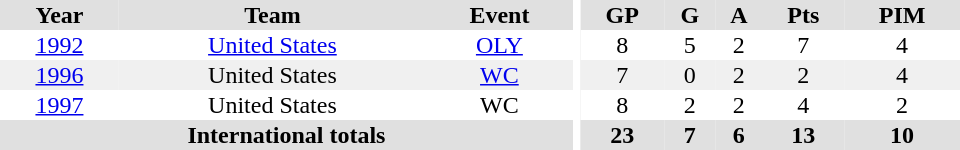<table border="0" cellpadding="1" cellspacing="0" ID="Table3" style="text-align:center; width:40em">
<tr bgcolor="#e0e0e0">
<th>Year</th>
<th>Team</th>
<th>Event</th>
<th rowspan="102" bgcolor="#ffffff"></th>
<th>GP</th>
<th>G</th>
<th>A</th>
<th>Pts</th>
<th>PIM</th>
</tr>
<tr>
<td><a href='#'>1992</a></td>
<td><a href='#'>United States</a></td>
<td><a href='#'>OLY</a></td>
<td>8</td>
<td>5</td>
<td>2</td>
<td>7</td>
<td>4</td>
</tr>
<tr bgcolor="#f0f0f0">
<td><a href='#'>1996</a></td>
<td>United States</td>
<td><a href='#'>WC</a></td>
<td>7</td>
<td>0</td>
<td>2</td>
<td>2</td>
<td>4</td>
</tr>
<tr>
<td><a href='#'>1997</a></td>
<td>United States</td>
<td>WC</td>
<td>8</td>
<td>2</td>
<td>2</td>
<td>4</td>
<td>2</td>
</tr>
<tr bgcolor="#e0e0e0">
<th colspan=3>International totals</th>
<th>23</th>
<th>7</th>
<th>6</th>
<th>13</th>
<th>10</th>
</tr>
</table>
